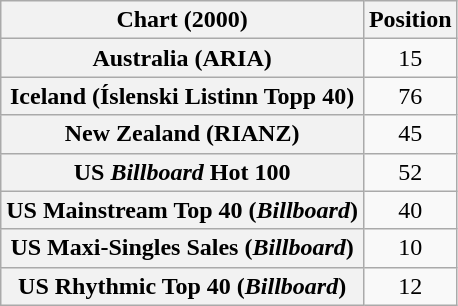<table class="wikitable sortable plainrowheaders" style="text-align:center">
<tr>
<th scope="col">Chart (2000)</th>
<th scope="col">Position</th>
</tr>
<tr>
<th scope="row">Australia (ARIA)</th>
<td>15</td>
</tr>
<tr>
<th scope="row">Iceland (Íslenski Listinn Topp 40)</th>
<td>76</td>
</tr>
<tr>
<th scope="row">New Zealand (RIANZ)</th>
<td>45</td>
</tr>
<tr>
<th scope="row">US <em>Billboard</em> Hot 100</th>
<td>52</td>
</tr>
<tr>
<th scope="row">US Mainstream Top 40 (<em>Billboard</em>)</th>
<td>40</td>
</tr>
<tr>
<th scope="row">US Maxi-Singles Sales (<em>Billboard</em>)</th>
<td>10</td>
</tr>
<tr>
<th scope="row">US Rhythmic Top 40 (<em>Billboard</em>)</th>
<td>12</td>
</tr>
</table>
